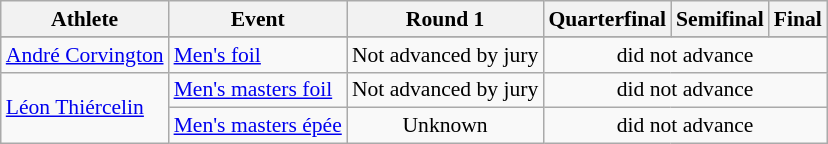<table class="wikitable" style="font-size:90%">
<tr>
<th>Athlete</th>
<th>Event</th>
<th>Round 1</th>
<th>Quarterfinal</th>
<th>Semifinal</th>
<th>Final</th>
</tr>
<tr style="font-size:90%">
</tr>
<tr align=center>
<td align=left><a href='#'>André Corvington</a></td>
<td align=left><a href='#'>Men's foil</a></td>
<td>Not advanced by jury</td>
<td colspan=3>did not advance</td>
</tr>
<tr align=center>
<td align=left rowspan=2><a href='#'>Léon Thiércelin</a></td>
<td align=left><a href='#'>Men's masters foil</a></td>
<td>Not advanced by jury</td>
<td colspan=3>did not advance</td>
</tr>
<tr align=center>
<td align=left><a href='#'>Men's masters épée</a></td>
<td>Unknown</td>
<td colspan=3>did not advance</td>
</tr>
</table>
